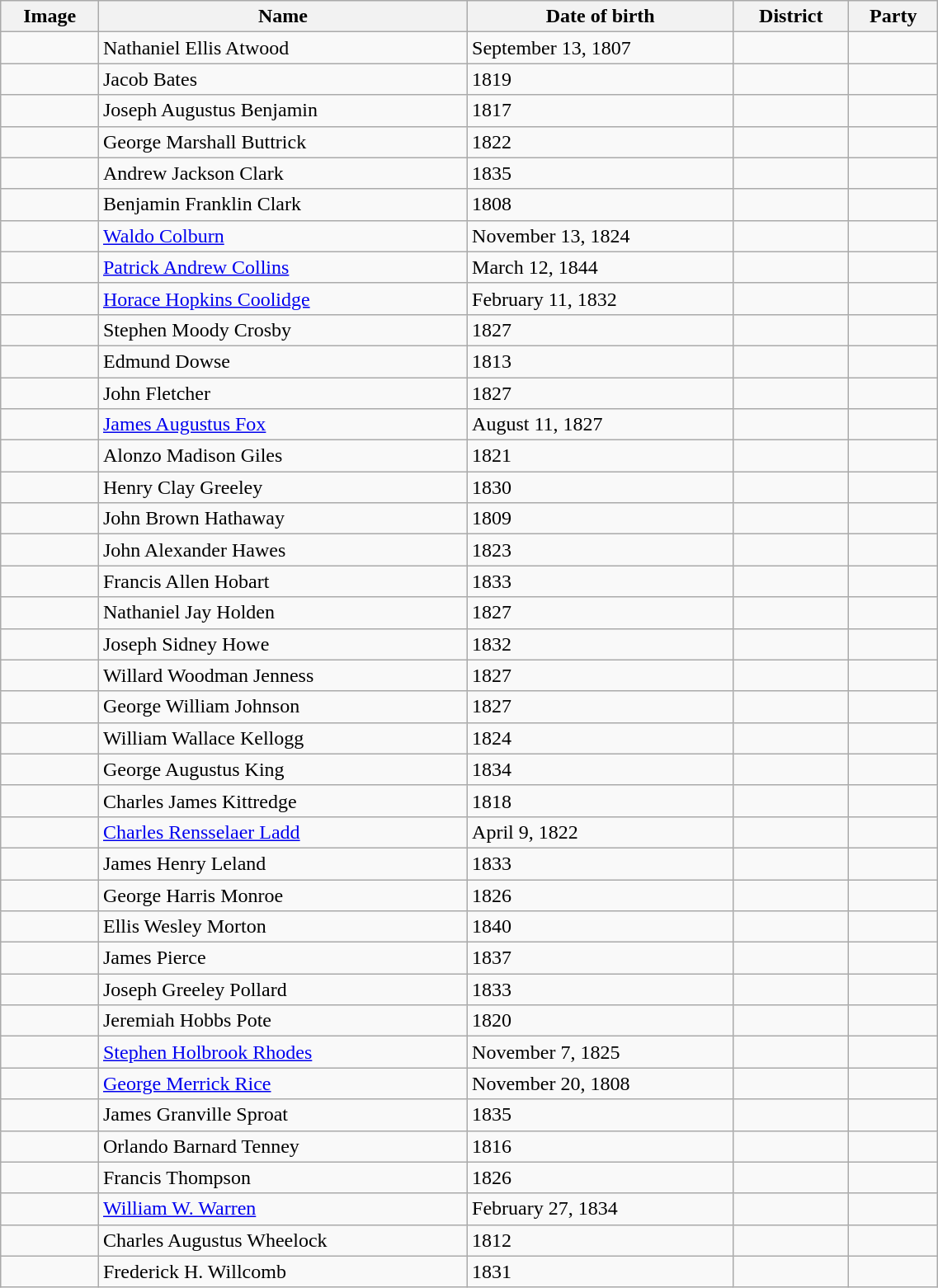<table class='wikitable sortable' style='width:60%'>
<tr>
<th>Image</th>
<th>Name </th>
<th data-sort-type=date>Date of birth </th>
<th>District</th>
<th>Party</th>
</tr>
<tr>
<td></td>
<td>Nathaniel Ellis Atwood</td>
<td>September 13, 1807</td>
<td></td>
<td></td>
</tr>
<tr>
<td></td>
<td>Jacob Bates</td>
<td>1819</td>
<td></td>
<td></td>
</tr>
<tr>
<td></td>
<td>Joseph Augustus Benjamin</td>
<td>1817</td>
<td></td>
<td></td>
</tr>
<tr>
<td></td>
<td>George Marshall Buttrick</td>
<td>1822</td>
<td></td>
<td></td>
</tr>
<tr>
<td></td>
<td>Andrew Jackson Clark</td>
<td>1835</td>
<td></td>
<td></td>
</tr>
<tr>
<td></td>
<td>Benjamin Franklin Clark</td>
<td>1808</td>
<td></td>
<td></td>
</tr>
<tr>
<td></td>
<td><a href='#'>Waldo Colburn</a></td>
<td>November 13, 1824</td>
<td></td>
<td></td>
</tr>
<tr>
<td></td>
<td><a href='#'>Patrick Andrew Collins</a></td>
<td>March 12, 1844</td>
<td></td>
<td></td>
</tr>
<tr>
<td></td>
<td><a href='#'>Horace Hopkins Coolidge</a></td>
<td>February 11, 1832</td>
<td></td>
<td></td>
</tr>
<tr>
<td></td>
<td>Stephen Moody Crosby</td>
<td>1827</td>
<td></td>
<td></td>
</tr>
<tr>
<td></td>
<td>Edmund Dowse</td>
<td>1813</td>
<td></td>
<td></td>
</tr>
<tr>
<td></td>
<td>John Fletcher</td>
<td>1827</td>
<td></td>
<td></td>
</tr>
<tr>
<td></td>
<td><a href='#'>James Augustus Fox</a></td>
<td>August 11, 1827</td>
<td></td>
<td></td>
</tr>
<tr>
<td></td>
<td>Alonzo Madison Giles</td>
<td>1821</td>
<td></td>
<td></td>
</tr>
<tr>
<td></td>
<td>Henry Clay Greeley</td>
<td>1830</td>
<td></td>
<td></td>
</tr>
<tr>
<td></td>
<td>John Brown Hathaway</td>
<td>1809</td>
<td></td>
<td></td>
</tr>
<tr>
<td></td>
<td>John Alexander Hawes</td>
<td>1823</td>
<td></td>
<td></td>
</tr>
<tr>
<td></td>
<td>Francis Allen Hobart</td>
<td>1833</td>
<td></td>
<td></td>
</tr>
<tr>
<td></td>
<td>Nathaniel Jay Holden</td>
<td>1827</td>
<td></td>
<td></td>
</tr>
<tr>
<td></td>
<td>Joseph Sidney Howe</td>
<td>1832</td>
<td></td>
<td></td>
</tr>
<tr>
<td></td>
<td>Willard Woodman Jenness</td>
<td>1827</td>
<td></td>
<td></td>
</tr>
<tr>
<td></td>
<td>George William Johnson</td>
<td>1827</td>
<td></td>
<td></td>
</tr>
<tr>
<td></td>
<td>William Wallace Kellogg</td>
<td>1824</td>
<td></td>
<td></td>
</tr>
<tr>
<td></td>
<td>George Augustus King</td>
<td>1834</td>
<td></td>
<td></td>
</tr>
<tr>
<td></td>
<td>Charles James Kittredge</td>
<td>1818</td>
<td></td>
<td></td>
</tr>
<tr>
<td></td>
<td><a href='#'>Charles Rensselaer Ladd</a></td>
<td>April 9, 1822</td>
<td></td>
<td></td>
</tr>
<tr>
<td></td>
<td>James Henry Leland</td>
<td>1833</td>
<td></td>
<td></td>
</tr>
<tr>
<td></td>
<td>George Harris Monroe</td>
<td>1826</td>
<td></td>
<td></td>
</tr>
<tr>
<td></td>
<td>Ellis Wesley Morton</td>
<td>1840</td>
<td></td>
<td></td>
</tr>
<tr>
<td></td>
<td>James Pierce</td>
<td>1837</td>
<td></td>
<td></td>
</tr>
<tr>
<td></td>
<td>Joseph Greeley Pollard</td>
<td>1833</td>
<td></td>
<td></td>
</tr>
<tr>
<td></td>
<td>Jeremiah Hobbs Pote</td>
<td>1820</td>
<td></td>
<td></td>
</tr>
<tr>
<td></td>
<td><a href='#'>Stephen Holbrook Rhodes</a></td>
<td>November 7, 1825</td>
<td></td>
<td></td>
</tr>
<tr>
<td></td>
<td><a href='#'>George Merrick Rice</a></td>
<td>November 20, 1808</td>
<td></td>
<td></td>
</tr>
<tr>
<td></td>
<td>James Granville Sproat</td>
<td>1835</td>
<td></td>
<td></td>
</tr>
<tr>
<td></td>
<td>Orlando Barnard Tenney</td>
<td>1816</td>
<td></td>
<td></td>
</tr>
<tr>
<td></td>
<td>Francis Thompson</td>
<td>1826</td>
<td></td>
<td></td>
</tr>
<tr>
<td></td>
<td><a href='#'>William W. Warren</a></td>
<td>February 27, 1834</td>
<td></td>
<td></td>
</tr>
<tr>
<td></td>
<td>Charles Augustus Wheelock</td>
<td>1812</td>
<td></td>
<td></td>
</tr>
<tr>
<td></td>
<td>Frederick H. Willcomb</td>
<td>1831</td>
<td></td>
<td></td>
</tr>
</table>
